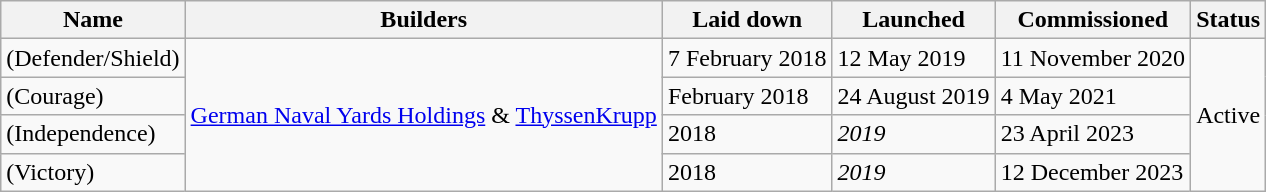<table class="wikitable">
<tr>
<th>Name</th>
<th>Builders</th>
<th>Laid down</th>
<th>Launched</th>
<th>Commissioned</th>
<th>Status</th>
</tr>
<tr>
<td> (Defender/Shield)</td>
<td rowspan="4"><a href='#'>German Naval Yards Holdings</a> & <a href='#'>ThyssenKrupp</a></td>
<td>7 February 2018</td>
<td>12 May 2019</td>
<td>11 November 2020</td>
<td rowspan="4">Active</td>
</tr>
<tr>
<td> (Courage)</td>
<td>February 2018</td>
<td>24 August 2019</td>
<td>4 May 2021</td>
</tr>
<tr>
<td> (Independence)</td>
<td>2018</td>
<td><em>2019</em></td>
<td>23 April 2023</td>
</tr>
<tr>
<td> (Victory)</td>
<td>2018</td>
<td><em>2019</em></td>
<td>12 December 2023</td>
</tr>
</table>
